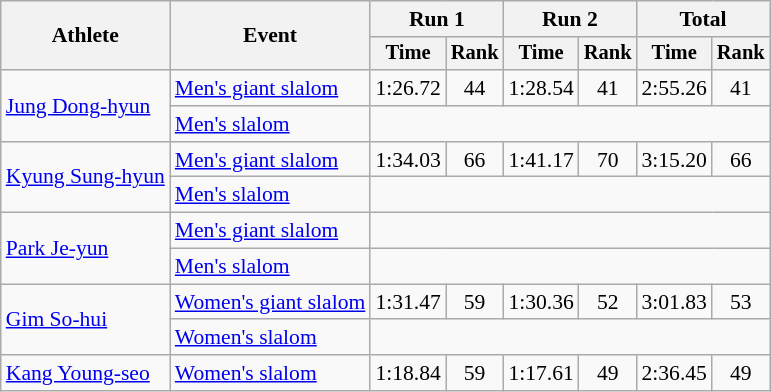<table class="wikitable" style="font-size:90%">
<tr>
<th rowspan=2>Athlete</th>
<th rowspan=2>Event</th>
<th colspan=2>Run 1</th>
<th colspan=2>Run 2</th>
<th colspan=2>Total</th>
</tr>
<tr style="font-size:95%">
<th>Time</th>
<th>Rank</th>
<th>Time</th>
<th>Rank</th>
<th>Time</th>
<th>Rank</th>
</tr>
<tr align=center>
<td align=left rowspan=2><a href='#'>Jung Dong-hyun</a></td>
<td align=left><a href='#'>Men's giant slalom</a></td>
<td>1:26.72</td>
<td>44</td>
<td>1:28.54</td>
<td>41</td>
<td>2:55.26</td>
<td>41</td>
</tr>
<tr align=center>
<td align=left><a href='#'>Men's slalom</a></td>
<td colspan=6></td>
</tr>
<tr align=center>
<td align=left rowspan=2><a href='#'>Kyung Sung-hyun</a></td>
<td align=left><a href='#'>Men's giant slalom</a></td>
<td>1:34.03</td>
<td>66</td>
<td>1:41.17</td>
<td>70</td>
<td>3:15.20</td>
<td>66</td>
</tr>
<tr align=center>
<td align=left><a href='#'>Men's slalom</a></td>
<td colspan=6></td>
</tr>
<tr align=center>
<td align=left rowspan=2><a href='#'>Park Je-yun</a></td>
<td align=left><a href='#'>Men's giant slalom</a></td>
<td colspan=6></td>
</tr>
<tr align=center>
<td align=left><a href='#'>Men's slalom</a></td>
<td colspan=6></td>
</tr>
<tr align=center>
<td align=left rowspan=2><a href='#'>Gim So-hui</a></td>
<td align=left><a href='#'>Women's giant slalom</a></td>
<td>1:31.47</td>
<td>59</td>
<td>1:30.36</td>
<td>52</td>
<td>3:01.83</td>
<td>53</td>
</tr>
<tr align=center>
<td align=left><a href='#'>Women's slalom</a></td>
<td colspan=6></td>
</tr>
<tr align=center>
<td align=left><a href='#'>Kang Young-seo</a></td>
<td align=left><a href='#'>Women's slalom</a></td>
<td>1:18.84</td>
<td>59</td>
<td>1:17.61</td>
<td>49</td>
<td>2:36.45</td>
<td>49</td>
</tr>
</table>
